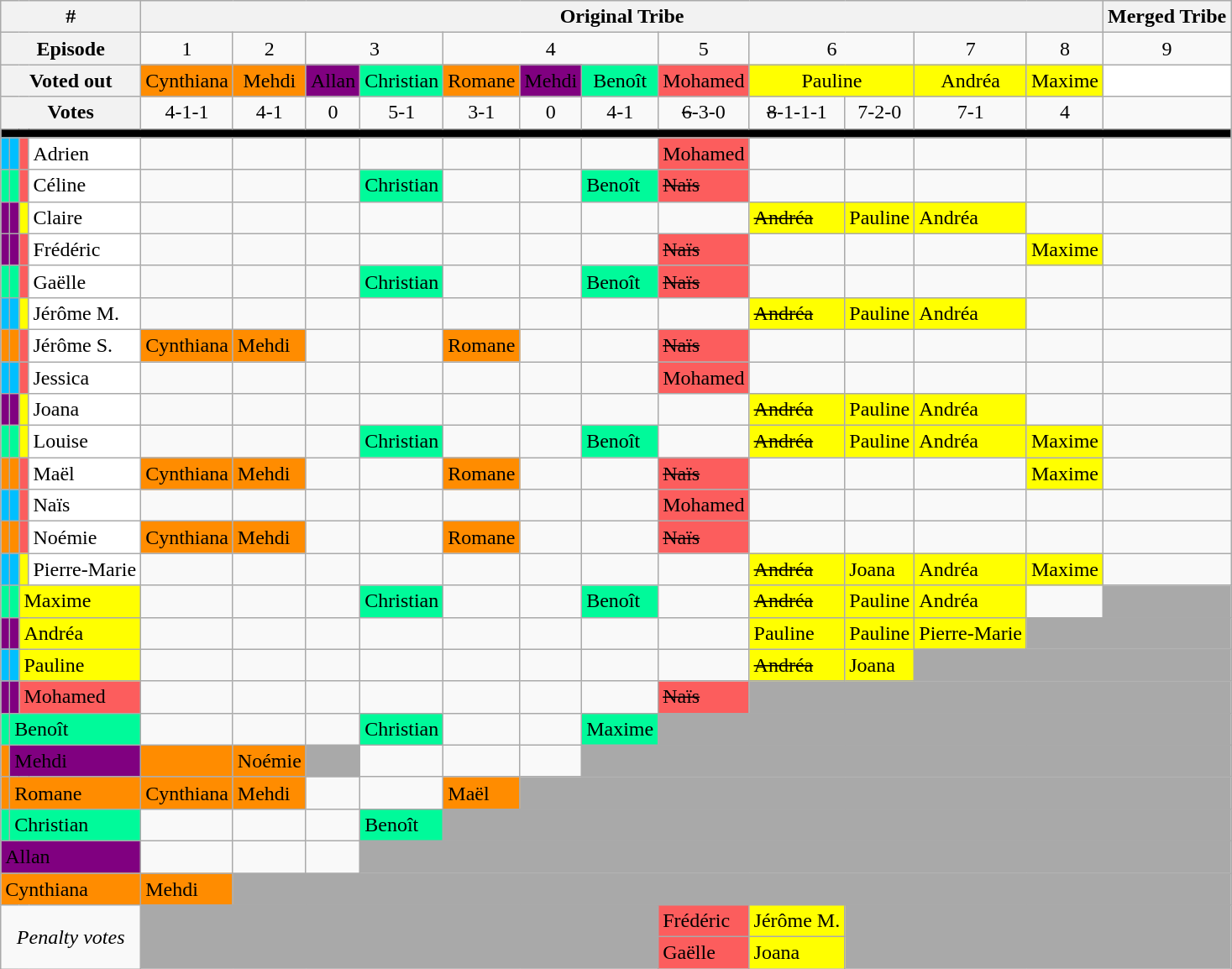<table class="wikitable" text-align:center;">
<tr>
<th colspan="4" align="left">#</th>
<th colspan="12" align="left">Original Tribe</th>
<th colspan="1" align="left">Merged Tribe</th>
</tr>
<tr>
<th colspan="4" align="left">Episode</th>
<td align="center">1</td>
<td align="center">2</td>
<td colspan="2" align="center">3</td>
<td colspan="3" align="center">4</td>
<td align="center">5</td>
<td colspan="2" align="center">6</td>
<td align="center">7</td>
<td align="center">8</td>
<td align="center">9</td>
</tr>
<tr>
<th colspan="4" align="left">Voted out</th>
<td align="center" bgcolor="DarkOrange">Cynthiana</td>
<td align="center" bgcolor="DarkOrange">Mehdi</td>
<td align="center" bgcolor="purple"><span>Allan</span></td>
<td align="center" bgcolor="MediumSpringGreen">Christian</td>
<td align="center" bgcolor="DarkOrange">Romane</td>
<td align="center" bgcolor="purple"><span>Mehdi</span></td>
<td align="center" bgcolor="MediumSpringGreen">Benoît</td>
<td align="center" bgcolor="#fc5d5d">Mohamed</td>
<td colspan="2" align="center" bgcolor="yellow">Pauline</td>
<td align="center" bgcolor="yellow">Andréa</td>
<td align="center" bgcolor="yellow">Maxime</td>
<td align="center" bgcolor="white"></td>
</tr>
<tr>
<th colspan="4" align="left">Votes</th>
<td align="center">4-1-1</td>
<td align="center">4-1</td>
<td align="center">0</td>
<td align="center">5-1</td>
<td align="center">3-1</td>
<td align="center">0</td>
<td align="center">4-1</td>
<td align="center"><s>6</s>-3-0<br></td>
<td align="center"><s>8</s>-1-1-1<br></td>
<td align="center">7-2-0</td>
<td align="center">7-1</td>
<td align="center">4<br></td>
<td align="center"></td>
</tr>
<tr>
<td colspan="100%" bgcolor="#000000"></td>
</tr>
<tr>
<td bgcolor="DeepSkyBlue"></td>
<td bgcolor="DeepSkyBlue"></td>
<td bgcolor="#fc5d5d"></td>
<td bgcolor="white" align="left">Adrien</td>
<td></td>
<td></td>
<td></td>
<td></td>
<td></td>
<td></td>
<td></td>
<td bgcolor="#fc5d5d">Mohamed</td>
<td></td>
<td></td>
<td></td>
<td></td>
<td></td>
</tr>
<tr>
<td bgcolor="MediumSpringGreen"></td>
<td bgcolor="MediumSpringGreen"></td>
<td bgcolor="#fc5d5d"></td>
<td bgcolor="white" align="left">Céline</td>
<td></td>
<td></td>
<td></td>
<td bgcolor="MediumSpringGreen">Christian</td>
<td></td>
<td></td>
<td bgcolor="MediumSpringGreen">Benoît</td>
<td bgcolor="#fc5d5d"><s>Naïs</s></td>
<td></td>
<td></td>
<td></td>
<td></td>
<td></td>
</tr>
<tr>
<td bgcolor="purple"></td>
<td bgcolor="purple"></td>
<td bgcolor="yellow"></td>
<td bgcolor="white" align="left">Claire</td>
<td></td>
<td></td>
<td></td>
<td></td>
<td></td>
<td></td>
<td></td>
<td></td>
<td bgcolor="yellow"><s>Andréa</s></td>
<td bgcolor="yellow">Pauline</td>
<td bgcolor="yellow">Andréa</td>
<td></td>
<td></td>
</tr>
<tr>
<td bgcolor="purple"></td>
<td bgcolor="purple"></td>
<td bgcolor="#fc5d5d"></td>
<td bgcolor="white" align="left">Frédéric</td>
<td></td>
<td></td>
<td></td>
<td></td>
<td></td>
<td></td>
<td></td>
<td bgcolor="#fc5d5d"><s>Naïs</s></td>
<td></td>
<td></td>
<td></td>
<td bgcolor="yellow">Maxime</td>
<td></td>
</tr>
<tr>
<td bgcolor="MediumSpringGreen"></td>
<td bgcolor="MediumSpringGreen"></td>
<td bgcolor="#fc5d5d"></td>
<td bgcolor="white" align="left">Gaëlle</td>
<td></td>
<td></td>
<td></td>
<td bgcolor="MediumSpringGreen">Christian</td>
<td></td>
<td></td>
<td bgcolor="MediumSpringGreen">Benoît</td>
<td bgcolor="#fc5d5d"><s>Naïs</s></td>
<td></td>
<td></td>
<td></td>
<td></td>
<td></td>
</tr>
<tr>
<td bgcolor="DeepSkyBlue"></td>
<td bgcolor="DeepSkyBlue"></td>
<td bgcolor="yellow"></td>
<td bgcolor="white" align="left">Jérôme M.</td>
<td></td>
<td></td>
<td></td>
<td></td>
<td></td>
<td></td>
<td></td>
<td></td>
<td bgcolor="yellow"><s>Andréa</s></td>
<td bgcolor="yellow">Pauline</td>
<td bgcolor="yellow">Andréa</td>
<td></td>
<td></td>
</tr>
<tr>
<td bgcolor="DarkOrange"></td>
<td bgcolor="DarkOrange"></td>
<td bgcolor="#fc5d5d"></td>
<td bgcolor="white" align="left">Jérôme S.</td>
<td bgcolor="DarkOrange">Cynthiana</td>
<td bgcolor="DarkOrange">Mehdi</td>
<td></td>
<td></td>
<td bgcolor="DarkOrange">Romane</td>
<td></td>
<td></td>
<td bgcolor="#fc5d5d"><s>Naïs</s></td>
<td></td>
<td></td>
<td></td>
<td></td>
<td></td>
</tr>
<tr>
<td bgcolor="DeepSkyBlue"></td>
<td bgcolor="DeepSkyBlue"></td>
<td bgcolor="#fc5d5d"></td>
<td bgcolor="white" align="left">Jessica</td>
<td></td>
<td></td>
<td></td>
<td></td>
<td></td>
<td></td>
<td></td>
<td bgcolor="#fc5d5d">Mohamed</td>
<td></td>
<td></td>
<td></td>
<td></td>
<td></td>
</tr>
<tr>
<td bgcolor="purple"></td>
<td bgcolor="purple"></td>
<td bgcolor="yellow"></td>
<td bgcolor="white" align="left">Joana</td>
<td></td>
<td></td>
<td></td>
<td></td>
<td></td>
<td></td>
<td></td>
<td></td>
<td bgcolor="yellow"><s>Andréa</s></td>
<td bgcolor="yellow">Pauline</td>
<td bgcolor="yellow">Andréa</td>
<td></td>
<td></td>
</tr>
<tr>
<td bgcolor="MediumSpringGreen"></td>
<td bgcolor="MediumSpringGreen"></td>
<td bgcolor="yellow"></td>
<td bgcolor="white" align="left">Louise</td>
<td></td>
<td></td>
<td></td>
<td bgcolor="MediumSpringGreen">Christian</td>
<td></td>
<td></td>
<td bgcolor="MediumSpringGreen">Benoît</td>
<td></td>
<td bgcolor="yellow"><s>Andréa</s></td>
<td bgcolor="yellow">Pauline</td>
<td bgcolor="yellow">Andréa</td>
<td bgcolor="yellow">Maxime</td>
<td></td>
</tr>
<tr>
<td bgcolor="DarkOrange"></td>
<td bgcolor="DarkOrange"></td>
<td bgcolor="#fc5d5d"></td>
<td bgcolor="white" align="left">Maël</td>
<td bgcolor="DarkOrange">Cynthiana</td>
<td bgcolor="DarkOrange">Mehdi</td>
<td></td>
<td></td>
<td bgcolor="DarkOrange">Romane</td>
<td></td>
<td></td>
<td bgcolor="#fc5d5d"><s>Naïs</s></td>
<td></td>
<td></td>
<td></td>
<td bgcolor="yellow">Maxime</td>
<td></td>
</tr>
<tr>
<td bgcolor="DeepSkyBlue"></td>
<td bgcolor="DeepSkyBlue"></td>
<td bgcolor="#fc5d5d"></td>
<td bgcolor="white" align="left">Naïs</td>
<td></td>
<td></td>
<td></td>
<td></td>
<td></td>
<td></td>
<td></td>
<td bgcolor="#fc5d5d">Mohamed</td>
<td></td>
<td></td>
<td></td>
<td></td>
<td></td>
</tr>
<tr>
<td bgcolor="DarkOrange"></td>
<td bgcolor="DarkOrange"></td>
<td bgcolor="#fc5d5d"></td>
<td bgcolor="white" align="left">Noémie</td>
<td bgcolor="DarkOrange">Cynthiana</td>
<td bgcolor="DarkOrange">Mehdi</td>
<td></td>
<td></td>
<td bgcolor="DarkOrange">Romane</td>
<td></td>
<td></td>
<td bgcolor="#fc5d5d"><s>Naïs</s></td>
<td></td>
<td></td>
<td></td>
<td></td>
<td></td>
</tr>
<tr>
<td bgcolor="DeepSkyBlue"></td>
<td bgcolor="DeepSkyBlue"></td>
<td bgcolor="yellow"></td>
<td bgcolor="white" align="left">Pierre-Marie</td>
<td></td>
<td></td>
<td></td>
<td></td>
<td></td>
<td></td>
<td></td>
<td></td>
<td bgcolor="yellow"><s>Andréa</s></td>
<td bgcolor="yellow">Joana</td>
<td bgcolor="yellow">Andréa</td>
<td bgcolor="yellow">Maxime</td>
<td></td>
</tr>
<tr>
<td bgcolor="MediumSpringGreen"></td>
<td bgcolor="MediumSpringGreen"></td>
<td colspan="2" bgcolor="yellow" align="left">Maxime</td>
<td></td>
<td></td>
<td></td>
<td bgcolor="MediumSpringGreen">Christian</td>
<td></td>
<td></td>
<td bgcolor="MediumSpringGreen">Benoît</td>
<td></td>
<td bgcolor="yellow"><s>Andréa</s></td>
<td bgcolor="yellow">Pauline</td>
<td bgcolor="yellow">Andréa</td>
<td></td>
<td colspan="100%" bgcolor="darkgrey"></td>
</tr>
<tr>
<td bgcolor="purple"></td>
<td bgcolor="purple"></td>
<td colspan="2" bgcolor="yellow" align="left">Andréa</td>
<td></td>
<td></td>
<td></td>
<td></td>
<td></td>
<td></td>
<td></td>
<td></td>
<td bgcolor="yellow">Pauline</td>
<td bgcolor="yellow">Pauline</td>
<td bgcolor="yellow">Pierre-Marie</td>
<td colspan="100%" bgcolor="darkgrey"></td>
</tr>
<tr>
<td bgcolor="DeepSkyBlue"></td>
<td bgcolor="DeepSkyBlue"></td>
<td colspan="2" bgcolor="yellow" align="left">Pauline</td>
<td></td>
<td></td>
<td></td>
<td></td>
<td></td>
<td></td>
<td></td>
<td></td>
<td bgcolor="yellow"><s>Andréa</s></td>
<td bgcolor="yellow">Joana</td>
<td colspan="100%" bgcolor="darkgrey"></td>
</tr>
<tr>
<td bgcolor="purple"></td>
<td bgcolor="purple"></td>
<td colspan="2" bgcolor="#fc5d5d" align="left">Mohamed</td>
<td></td>
<td></td>
<td></td>
<td></td>
<td></td>
<td></td>
<td></td>
<td bgcolor="#fc5d5d"><s>Naïs</s></td>
<td colspan="100%" bgcolor="darkgrey"></td>
</tr>
<tr>
<td bgcolor="MediumSpringGreen"></td>
<td colspan="3" bgcolor="MediumSpringGreen" align="left">Benoît</td>
<td></td>
<td></td>
<td></td>
<td bgcolor="MediumSpringGreen">Christian</td>
<td></td>
<td></td>
<td bgcolor="MediumSpringGreen">Maxime</td>
<td colspan="100%" bgcolor="darkgrey"></td>
</tr>
<tr>
<td bgcolor="DarkOrange"></td>
<td colspan="3" bgcolor="purple" align="left"><span>Mehdi</span></td>
<td bgcolor="DarkOrange"></td>
<td bgcolor="DarkOrange">Noémie</td>
<td bgcolor="darkgrey"></td>
<td></td>
<td></td>
<td></td>
<td colspan="100%" bgcolor="darkgrey"></td>
</tr>
<tr>
<td bgcolor="DarkOrange"></td>
<td colspan="3" bgcolor="DarkOrange">Romane</td>
<td bgcolor="DarkOrange">Cynthiana</td>
<td bgcolor="DarkOrange">Mehdi</td>
<td></td>
<td></td>
<td bgcolor="DarkOrange">Maël</td>
<td colspan="100%" bgcolor="darkgrey"></td>
</tr>
<tr>
<td bgcolor="MediumSpringGreen"></td>
<td colspan="3" bgcolor="MediumSpringGreen" align="left">Christian</td>
<td></td>
<td></td>
<td></td>
<td bgcolor="MediumSpringGreen">Benoît</td>
<td colspan="100%" bgcolor="darkgrey"></td>
</tr>
<tr>
<td colspan="4" bgcolor="purple" align="left"><span>Allan</span></td>
<td></td>
<td></td>
<td></td>
<td colspan="100%" bgcolor="darkgrey"></td>
</tr>
<tr>
<td colspan="4" bgcolor="DarkOrange" align="left">Cynthiana</td>
<td bgcolor="DarkOrange">Mehdi</td>
<td colspan="100%" bgcolor="darkgrey"></td>
</tr>
<tr>
<td rowspan="2" colspan="4" align="center"><em>Penalty votes</em></td>
<td rowspan="2" colspan="7" bgcolor="darkgrey"></td>
<td bgcolor="#fc5d5d">Frédéric</td>
<td bgcolor="yellow">Jérôme M.</td>
<td rowspan="2" colspan="100%" bgcolor="darkgrey"></td>
</tr>
<tr>
<td bgcolor="#fc5d5d">Gaëlle</td>
<td bgcolor="yellow">Joana</td>
</tr>
</table>
